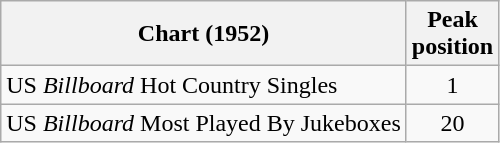<table class="wikitable sortable">
<tr>
<th align="left">Chart (1952)</th>
<th style="text-align:center;">Peak<br>position</th>
</tr>
<tr>
<td align="left">US <em>Billboard</em> Hot Country Singles</td>
<td style="text-align:center;">1</td>
</tr>
<tr>
<td align="left">US <em>Billboard</em> Most Played By Jukeboxes</td>
<td style="text-align:center;">20</td>
</tr>
</table>
